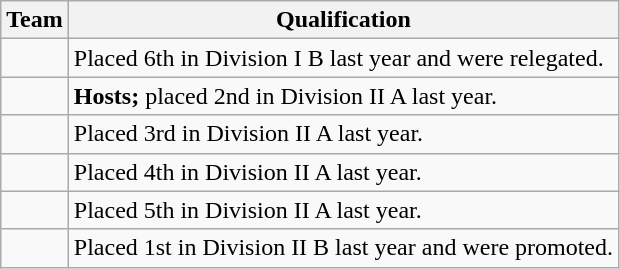<table class="wikitable">
<tr>
<th>Team</th>
<th>Qualification</th>
</tr>
<tr>
<td></td>
<td>Placed 6th in Division I B last year and were relegated.</td>
</tr>
<tr>
<td></td>
<td><strong>Hosts;</strong> placed 2nd in Division II A last year.</td>
</tr>
<tr>
<td></td>
<td>Placed 3rd in Division II A last year.</td>
</tr>
<tr>
<td></td>
<td>Placed 4th in Division II A last year.</td>
</tr>
<tr>
<td></td>
<td>Placed 5th in Division II A last year.</td>
</tr>
<tr>
<td></td>
<td>Placed 1st in Division II B last year and were promoted.</td>
</tr>
</table>
